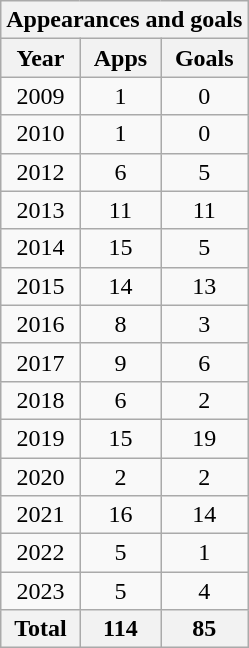<table class="wikitable" style="text-align:center">
<tr>
<th colspan=3>Appearances and goals</th>
</tr>
<tr>
<th>Year</th>
<th>Apps</th>
<th>Goals</th>
</tr>
<tr>
<td>2009</td>
<td>1</td>
<td>0</td>
</tr>
<tr>
<td>2010</td>
<td>1</td>
<td>0</td>
</tr>
<tr>
<td>2012</td>
<td>6</td>
<td>5</td>
</tr>
<tr>
<td>2013</td>
<td>11</td>
<td>11</td>
</tr>
<tr>
<td>2014</td>
<td>15</td>
<td>5</td>
</tr>
<tr>
<td>2015</td>
<td>14</td>
<td>13</td>
</tr>
<tr>
<td>2016</td>
<td>8</td>
<td>3</td>
</tr>
<tr>
<td>2017</td>
<td>9</td>
<td>6</td>
</tr>
<tr>
<td>2018</td>
<td>6</td>
<td>2</td>
</tr>
<tr>
<td>2019</td>
<td>15</td>
<td>19</td>
</tr>
<tr>
<td>2020</td>
<td>2</td>
<td>2</td>
</tr>
<tr>
<td>2021</td>
<td>16</td>
<td>14</td>
</tr>
<tr>
<td>2022</td>
<td>5</td>
<td>1</td>
</tr>
<tr>
<td>2023</td>
<td>5</td>
<td>4</td>
</tr>
<tr>
<th>Total</th>
<th>114</th>
<th>85</th>
</tr>
</table>
